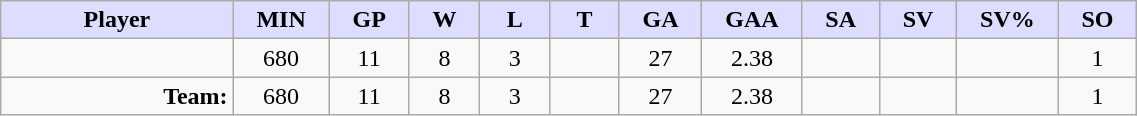<table style="width:60%;" class="wikitable sortable">
<tr>
<th style="background:#ddf; width:10%;">Player</th>
<th style="width:3%; background:#ddf;">MIN</th>
<th style="width:3%; background:#ddf;">GP</th>
<th style="width:3%; background:#ddf;">W</th>
<th style="width:3%; background:#ddf;">L</th>
<th style="width:3%; background:#ddf;">T</th>
<th style="width:3%; background:#ddf;">GA</th>
<th style="width:3%; background:#ddf;">GAA</th>
<th style="width:3%; background:#ddf;">SA</th>
<th style="width:3%; background:#ddf;">SV</th>
<th style="width:3%; background:#ddf;">SV%</th>
<th style="width:3%; background:#ddf;">SO</th>
</tr>
<tr style="text-align:center;">
<td style="text-align:right;"></td>
<td>680</td>
<td>11</td>
<td>8</td>
<td>3</td>
<td></td>
<td>27</td>
<td>2.38</td>
<td></td>
<td></td>
<td></td>
<td>1</td>
</tr>
<tr style="text-align:center;">
<td style="text-align:right;"><strong>Team:</strong></td>
<td>680</td>
<td>11</td>
<td>8</td>
<td>3</td>
<td></td>
<td>27</td>
<td>2.38</td>
<td></td>
<td></td>
<td></td>
<td>1</td>
</tr>
</table>
